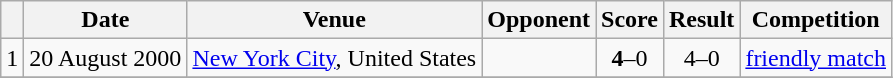<table class="wikitable">
<tr>
<th></th>
<th>Date</th>
<th>Venue</th>
<th>Opponent</th>
<th>Score</th>
<th>Result</th>
<th>Competition</th>
</tr>
<tr>
<td align="center">1</td>
<td>20 August 2000</td>
<td><a href='#'>New York City</a>, United States</td>
<td></td>
<td align="center"><strong>4</strong>–0</td>
<td align="center">4–0</td>
<td><a href='#'>friendly match</a></td>
</tr>
<tr>
</tr>
</table>
